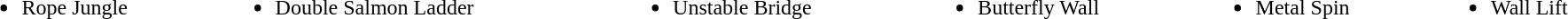<table width=100%>
<tr>
<td><br><ul><li>Rope Jungle</li></ul></td>
<td><br><ul><li>Double Salmon Ladder</li></ul></td>
<td><br><ul><li>Unstable Bridge</li></ul></td>
<td><br><ul><li>Butterfly Wall</li></ul></td>
<td><br><ul><li>Metal Spin</li></ul></td>
<td><br><ul><li>Wall Lift</li></ul></td>
</tr>
</table>
